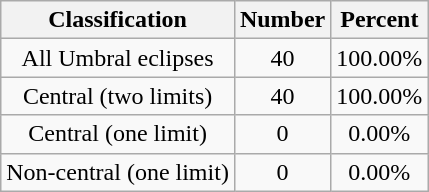<table class="wikitable sortable">
<tr align=center>
<th>Classification</th>
<th>Number</th>
<th>Percent</th>
</tr>
<tr align=center>
<td>All Umbral eclipses</td>
<td>40</td>
<td>100.00%</td>
</tr>
<tr align=center>
<td>Central (two limits)</td>
<td>40</td>
<td>100.00%</td>
</tr>
<tr align=center>
<td>Central (one limit)</td>
<td>0</td>
<td>0.00%</td>
</tr>
<tr align=center>
<td>Non-central (one limit)</td>
<td>0</td>
<td>0.00%</td>
</tr>
</table>
